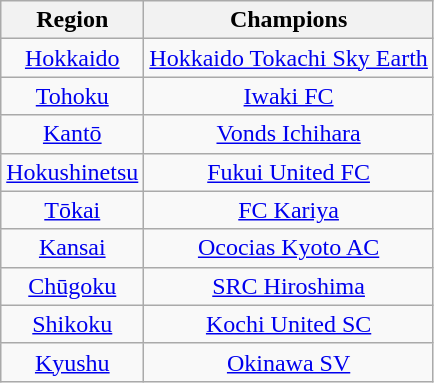<table class="wikitable" style="text-align:center;">
<tr>
<th>Region</th>
<th>Champions</th>
</tr>
<tr>
<td><a href='#'>Hokkaido</a></td>
<td><a href='#'>Hokkaido Tokachi Sky Earth</a></td>
</tr>
<tr>
<td><a href='#'>Tohoku</a></td>
<td><a href='#'>Iwaki FC</a></td>
</tr>
<tr>
<td><a href='#'>Kantō</a></td>
<td><a href='#'>Vonds Ichihara</a></td>
</tr>
<tr>
<td><a href='#'>Hokushinetsu</a></td>
<td><a href='#'>Fukui United FC</a></td>
</tr>
<tr>
<td><a href='#'>Tōkai</a></td>
<td><a href='#'>FC Kariya</a></td>
</tr>
<tr>
<td><a href='#'>Kansai</a></td>
<td><a href='#'>Ococias Kyoto AC</a></td>
</tr>
<tr>
<td><a href='#'>Chūgoku</a></td>
<td><a href='#'>SRC Hiroshima</a></td>
</tr>
<tr>
<td><a href='#'>Shikoku</a></td>
<td><a href='#'>Kochi United SC</a></td>
</tr>
<tr>
<td><a href='#'>Kyushu</a></td>
<td><a href='#'>Okinawa SV</a></td>
</tr>
</table>
